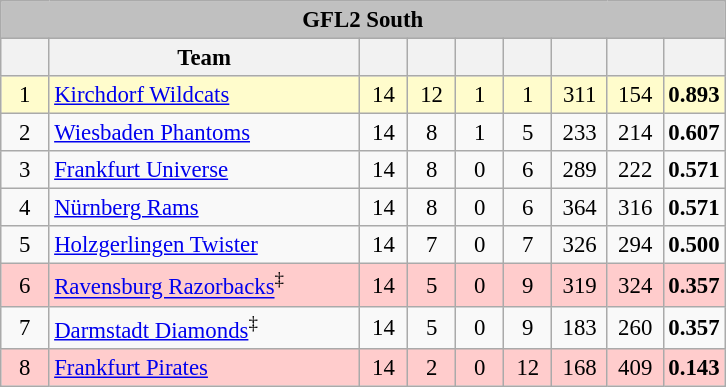<table class="wikitable" style="font-size:95%">
<tr>
<th colspan="10" style="background:silver">GFL2 South</th>
</tr>
<tr>
<th width="25"></th>
<th style="width:200px;">Team</th>
<th width="25"></th>
<th width="25"></th>
<th width="25"></th>
<th width="25"></th>
<th width="30"></th>
<th width="30"></th>
<th width="30"></th>
</tr>
<tr style="background:#fffccc" align=center>
<td>1</td>
<td align=left><a href='#'>Kirchdorf Wildcats</a></td>
<td>14</td>
<td>12</td>
<td>1</td>
<td>1</td>
<td>311</td>
<td>154</td>
<td><strong>0.893</strong></td>
</tr>
<tr align=center>
<td>2</td>
<td align=left><a href='#'>Wiesbaden Phantoms</a></td>
<td>14</td>
<td>8</td>
<td>1</td>
<td>5</td>
<td>233</td>
<td>214</td>
<td><strong>0.607</strong></td>
</tr>
<tr align=center>
<td>3</td>
<td align=left><a href='#'>Frankfurt Universe</a></td>
<td>14</td>
<td>8</td>
<td>0</td>
<td>6</td>
<td>289</td>
<td>222</td>
<td><strong>0.571</strong></td>
</tr>
<tr align=center>
<td>4</td>
<td align=left><a href='#'>Nürnberg Rams</a></td>
<td>14</td>
<td>8</td>
<td>0</td>
<td>6</td>
<td>364</td>
<td>316</td>
<td><strong>0.571</strong></td>
</tr>
<tr align=center>
<td>5</td>
<td align=left><a href='#'>Holzgerlingen Twister</a></td>
<td>14</td>
<td>7</td>
<td>0</td>
<td>7</td>
<td>326</td>
<td>294</td>
<td><strong>0.500</strong></td>
</tr>
<tr style="background:#ffcccc" align=center>
<td>6</td>
<td align=left><a href='#'>Ravensburg Razorbacks</a><sup>‡</sup></td>
<td>14</td>
<td>5</td>
<td>0</td>
<td>9</td>
<td>319</td>
<td>324</td>
<td><strong>0.357</strong></td>
</tr>
<tr align=center>
<td>7</td>
<td align=left><a href='#'>Darmstadt Diamonds</a><sup>‡</sup></td>
<td>14</td>
<td>5</td>
<td>0</td>
<td>9</td>
<td>183</td>
<td>260</td>
<td><strong>0.357</strong></td>
</tr>
<tr style="background:#ffcccc" align=center>
<td>8</td>
<td align=left><a href='#'>Frankfurt Pirates</a></td>
<td>14</td>
<td>2</td>
<td>0</td>
<td>12</td>
<td>168</td>
<td>409</td>
<td><strong>0.143</strong></td>
</tr>
</table>
